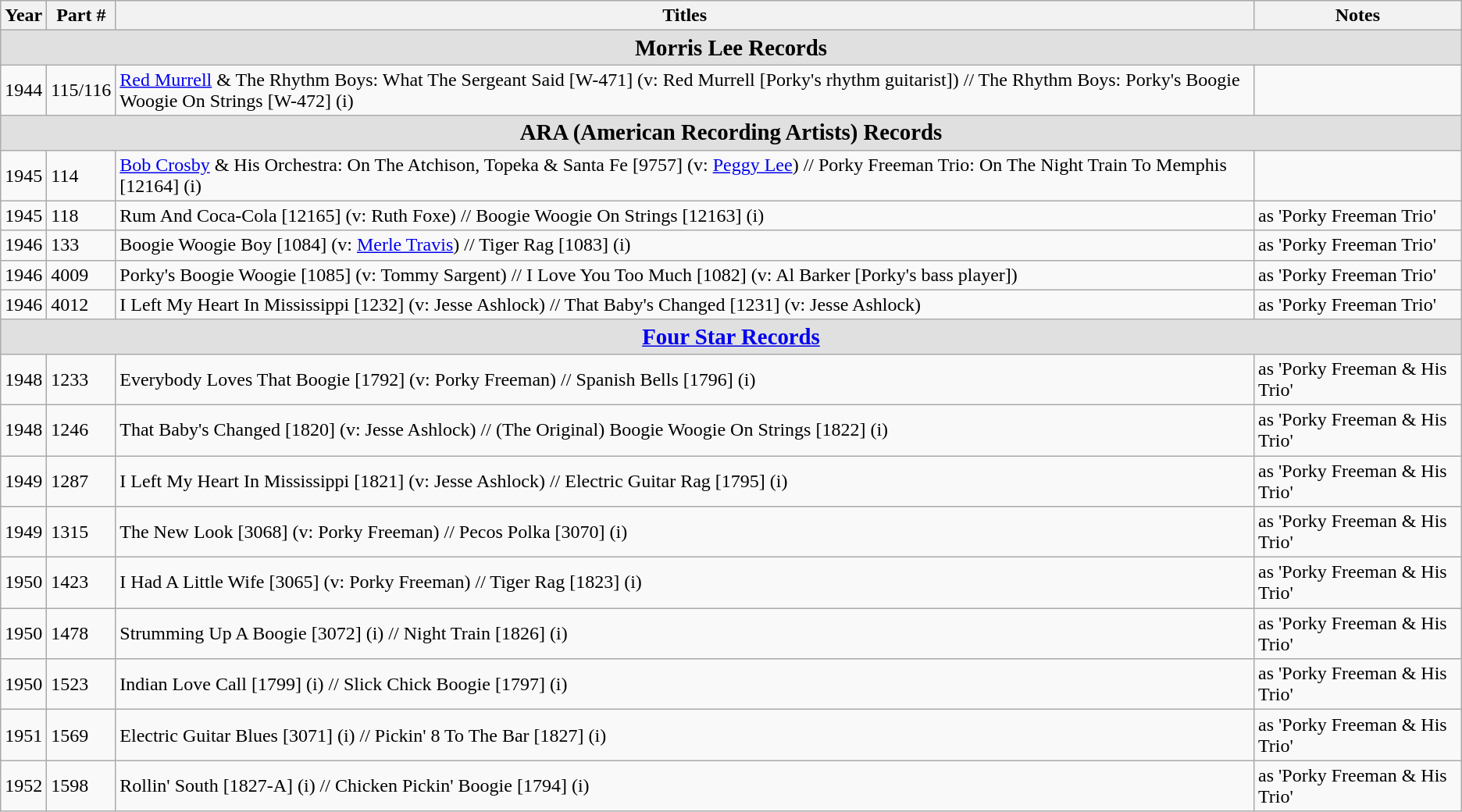<table class="wikitable">
<tr>
<th>Year</th>
<th>Part #</th>
<th>Titles</th>
<th>Notes</th>
</tr>
<tr>
<td bgcolor="#E0E0E0" colspan="4" align="center"><big><strong>Morris Lee Records</strong></big></td>
</tr>
<tr>
<td>1944</td>
<td>115/116</td>
<td><a href='#'>Red Murrell</a> & The Rhythm Boys: What The Sergeant Said [W-471] (v: Red Murrell [Porky's rhythm guitarist]) // The Rhythm Boys: Porky's Boogie Woogie On Strings [W-472] (i)</td>
<td></td>
</tr>
<tr>
<td bgcolor="#E0E0E0" colspan="4" align="center"><big><strong>ARA (American Recording Artists) Records</strong></big></td>
</tr>
<tr>
<td>1945</td>
<td>114</td>
<td><a href='#'>Bob Crosby</a> & His Orchestra: On The Atchison, Topeka & Santa Fe [9757] (v: <a href='#'>Peggy Lee</a>) // Porky Freeman Trio: On The Night Train To Memphis [12164] (i)</td>
<td></td>
</tr>
<tr>
<td>1945</td>
<td>118</td>
<td>Rum And Coca-Cola [12165] (v: Ruth Foxe) // Boogie Woogie On Strings [12163] (i)</td>
<td>as 'Porky Freeman Trio'</td>
</tr>
<tr>
<td>1946</td>
<td>133</td>
<td>Boogie Woogie Boy [1084] (v: <a href='#'>Merle Travis</a>) // Tiger Rag [1083] (i)</td>
<td>as 'Porky Freeman Trio'</td>
</tr>
<tr>
<td>1946</td>
<td>4009</td>
<td>Porky's Boogie Woogie [1085] (v: Tommy Sargent) // I Love You Too Much [1082] (v: Al Barker [Porky's bass player])</td>
<td>as 'Porky Freeman Trio'</td>
</tr>
<tr>
<td>1946</td>
<td>4012</td>
<td>I Left My Heart In Mississippi [1232] (v: Jesse Ashlock) // That Baby's Changed [1231] (v: Jesse Ashlock)</td>
<td>as 'Porky Freeman Trio'</td>
</tr>
<tr>
<td bgcolor="#E0E0E0" colspan="4" align="center"><big><strong><a href='#'>Four Star Records</a></strong></big></td>
</tr>
<tr>
<td>1948</td>
<td>1233</td>
<td>Everybody Loves That Boogie [1792] (v: Porky Freeman) // Spanish Bells [1796] (i)</td>
<td>as 'Porky Freeman & His Trio'</td>
</tr>
<tr>
<td>1948</td>
<td>1246</td>
<td>That Baby's Changed [1820] (v: Jesse Ashlock) // (The Original) Boogie Woogie On Strings [1822] (i)</td>
<td>as 'Porky Freeman & His Trio'</td>
</tr>
<tr>
<td>1949</td>
<td>1287</td>
<td>I Left My Heart In Mississippi [1821] (v: Jesse Ashlock) // Electric Guitar Rag [1795] (i)</td>
<td>as 'Porky Freeman & His Trio'</td>
</tr>
<tr>
<td>1949</td>
<td>1315</td>
<td>The New Look [3068] (v: Porky Freeman) // Pecos Polka [3070] (i)</td>
<td>as 'Porky Freeman & His Trio'</td>
</tr>
<tr>
<td>1950</td>
<td>1423</td>
<td>I Had A Little Wife [3065] (v: Porky Freeman) // Tiger Rag [1823] (i)</td>
<td>as 'Porky Freeman & His Trio'</td>
</tr>
<tr>
<td>1950</td>
<td>1478</td>
<td>Strumming Up A Boogie [3072] (i) // Night Train [1826] (i)</td>
<td>as 'Porky Freeman & His Trio'</td>
</tr>
<tr>
<td>1950</td>
<td>1523</td>
<td>Indian Love Call [1799] (i) // Slick Chick Boogie [1797] (i)</td>
<td>as 'Porky Freeman & His Trio'</td>
</tr>
<tr>
<td>1951</td>
<td>1569</td>
<td>Electric Guitar Blues [3071] (i) // Pickin' 8 To The Bar [1827] (i)</td>
<td>as 'Porky Freeman & His Trio'</td>
</tr>
<tr>
<td>1952</td>
<td>1598</td>
<td>Rollin' South [1827-A] (i) // Chicken Pickin' Boogie [1794] (i)</td>
<td>as 'Porky Freeman & His Trio'</td>
</tr>
</table>
